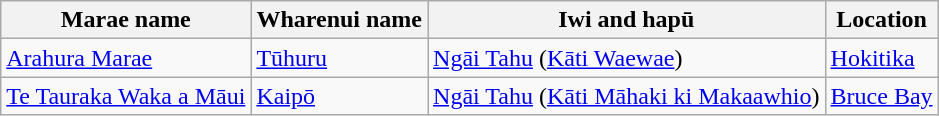<table class="wikitable sortable">
<tr>
<th>Marae name</th>
<th>Wharenui name</th>
<th>Iwi and hapū</th>
<th>Location</th>
</tr>
<tr>
<td><a href='#'>Arahura Marae</a></td>
<td><a href='#'>Tūhuru</a></td>
<td><a href='#'>Ngāi Tahu</a> (<a href='#'>Kāti Waewae</a>)</td>
<td><a href='#'>Hokitika</a></td>
</tr>
<tr>
<td><a href='#'>Te Tauraka Waka a Māui</a></td>
<td><a href='#'>Kaipō</a></td>
<td><a href='#'>Ngāi Tahu</a> (<a href='#'>Kāti Māhaki ki Makaawhio</a>)</td>
<td><a href='#'>Bruce Bay</a></td>
</tr>
</table>
